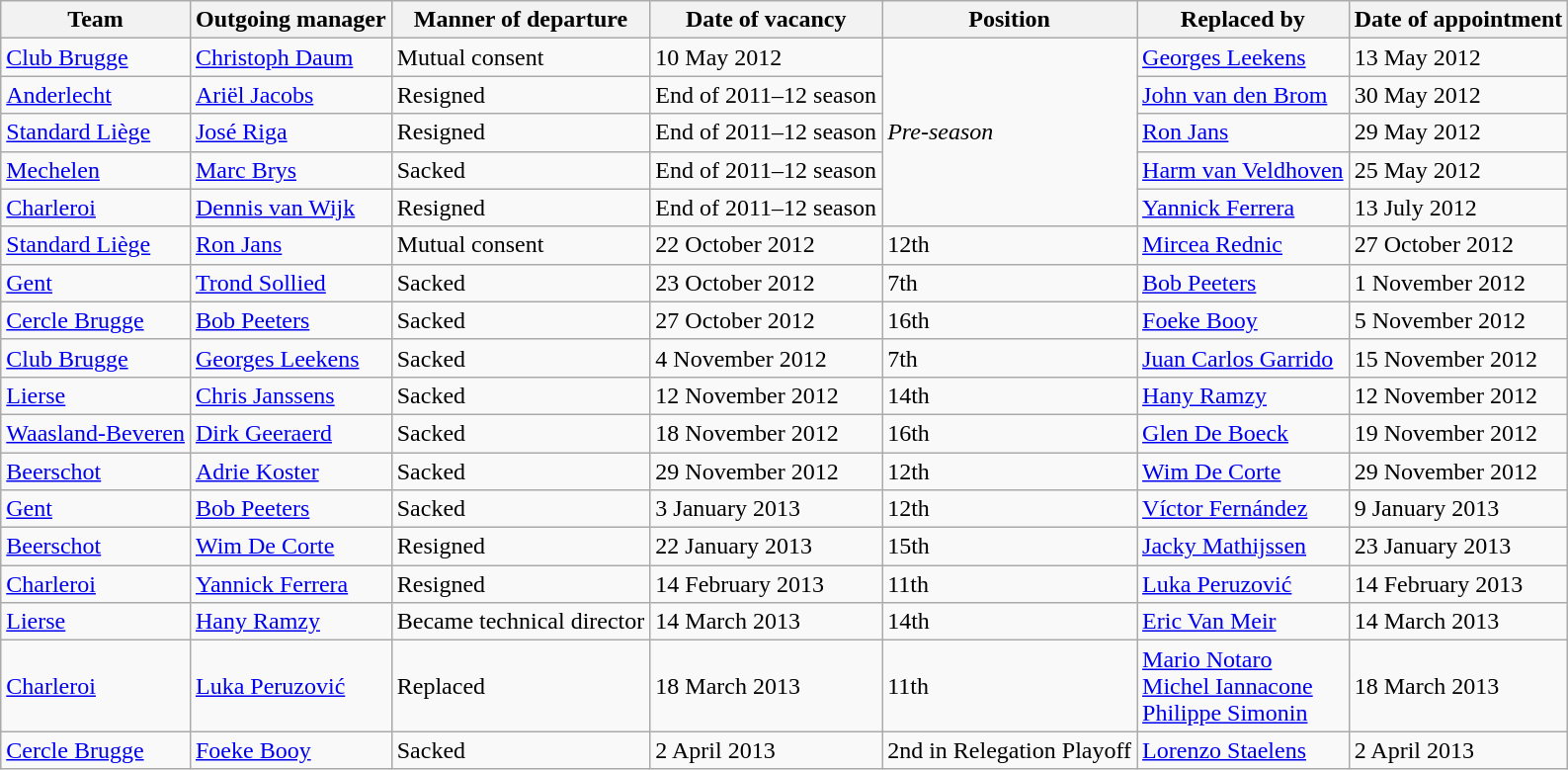<table class="wikitable">
<tr>
<th>Team</th>
<th>Outgoing manager</th>
<th>Manner of departure</th>
<th>Date of vacancy</th>
<th>Position</th>
<th>Replaced by</th>
<th>Date of appointment</th>
</tr>
<tr>
<td><a href='#'>Club Brugge</a></td>
<td> <a href='#'>Christoph Daum</a></td>
<td>Mutual consent</td>
<td>10 May 2012</td>
<td rowspan=5><em>Pre-season</em></td>
<td> <a href='#'>Georges Leekens</a></td>
<td>13 May 2012</td>
</tr>
<tr>
<td><a href='#'>Anderlecht</a></td>
<td> <a href='#'>Ariël Jacobs</a></td>
<td>Resigned</td>
<td>End of 2011–12 season</td>
<td> <a href='#'>John van den Brom</a></td>
<td>30 May 2012</td>
</tr>
<tr>
<td><a href='#'>Standard Liège</a></td>
<td> <a href='#'>José Riga</a></td>
<td>Resigned</td>
<td>End of 2011–12 season</td>
<td> <a href='#'>Ron Jans</a></td>
<td>29 May 2012</td>
</tr>
<tr>
<td><a href='#'>Mechelen</a></td>
<td> <a href='#'>Marc Brys</a></td>
<td>Sacked</td>
<td>End of 2011–12 season</td>
<td> <a href='#'>Harm van Veldhoven</a></td>
<td>25 May 2012</td>
</tr>
<tr>
<td><a href='#'>Charleroi</a></td>
<td> <a href='#'>Dennis van Wijk</a></td>
<td>Resigned</td>
<td>End of 2011–12 season</td>
<td> <a href='#'>Yannick Ferrera</a></td>
<td>13 July 2012</td>
</tr>
<tr>
<td><a href='#'>Standard Liège</a></td>
<td> <a href='#'>Ron Jans</a></td>
<td>Mutual consent</td>
<td>22 October 2012</td>
<td>12th</td>
<td> <a href='#'>Mircea Rednic</a></td>
<td>27 October 2012</td>
</tr>
<tr>
<td><a href='#'>Gent</a></td>
<td> <a href='#'>Trond Sollied</a></td>
<td>Sacked</td>
<td>23 October 2012</td>
<td>7th</td>
<td> <a href='#'>Bob Peeters</a></td>
<td>1 November 2012</td>
</tr>
<tr>
<td><a href='#'>Cercle Brugge</a></td>
<td> <a href='#'>Bob Peeters</a></td>
<td>Sacked</td>
<td>27 October 2012</td>
<td>16th</td>
<td> <a href='#'>Foeke Booy</a></td>
<td>5 November 2012</td>
</tr>
<tr>
<td><a href='#'>Club Brugge</a></td>
<td> <a href='#'>Georges Leekens</a></td>
<td>Sacked</td>
<td>4 November 2012</td>
<td>7th</td>
<td> <a href='#'>Juan Carlos Garrido</a></td>
<td>15 November 2012</td>
</tr>
<tr>
<td><a href='#'>Lierse</a></td>
<td> <a href='#'>Chris Janssens</a></td>
<td>Sacked</td>
<td>12 November 2012</td>
<td>14th</td>
<td> <a href='#'>Hany Ramzy</a></td>
<td>12 November 2012</td>
</tr>
<tr>
<td><a href='#'>Waasland-Beveren</a></td>
<td> <a href='#'>Dirk Geeraerd</a></td>
<td>Sacked</td>
<td>18 November 2012</td>
<td>16th</td>
<td> <a href='#'>Glen De Boeck</a></td>
<td>19 November 2012</td>
</tr>
<tr>
<td><a href='#'>Beerschot</a></td>
<td> <a href='#'>Adrie Koster</a></td>
<td>Sacked</td>
<td>29 November 2012</td>
<td>12th</td>
<td> <a href='#'>Wim De Corte</a></td>
<td>29 November 2012</td>
</tr>
<tr>
<td><a href='#'>Gent</a></td>
<td> <a href='#'>Bob Peeters</a></td>
<td>Sacked</td>
<td>3 January 2013</td>
<td>12th</td>
<td> <a href='#'>Víctor Fernández</a></td>
<td>9 January 2013</td>
</tr>
<tr>
<td><a href='#'>Beerschot</a></td>
<td> <a href='#'>Wim De Corte</a></td>
<td>Resigned</td>
<td>22 January 2013</td>
<td>15th</td>
<td> <a href='#'>Jacky Mathijssen</a></td>
<td>23 January 2013</td>
</tr>
<tr>
<td><a href='#'>Charleroi</a></td>
<td> <a href='#'>Yannick Ferrera</a></td>
<td>Resigned</td>
<td>14 February 2013</td>
<td>11th</td>
<td> <a href='#'>Luka Peruzović</a></td>
<td>14 February 2013</td>
</tr>
<tr>
<td><a href='#'>Lierse</a></td>
<td> <a href='#'>Hany Ramzy</a></td>
<td>Became technical director</td>
<td>14 March 2013</td>
<td>14th</td>
<td> <a href='#'>Eric Van Meir</a></td>
<td>14 March 2013</td>
</tr>
<tr>
<td><a href='#'>Charleroi</a></td>
<td> <a href='#'>Luka Peruzović</a></td>
<td>Replaced</td>
<td>18 March 2013</td>
<td>11th</td>
<td> <a href='#'>Mario Notaro</a><br> <a href='#'>Michel Iannacone</a><br> <a href='#'>Philippe Simonin</a></td>
<td>18 March 2013</td>
</tr>
<tr>
<td><a href='#'>Cercle Brugge</a></td>
<td> <a href='#'>Foeke Booy</a></td>
<td>Sacked</td>
<td>2 April 2013</td>
<td>2nd in Relegation Playoff</td>
<td> <a href='#'>Lorenzo Staelens</a></td>
<td>2 April 2013</td>
</tr>
</table>
